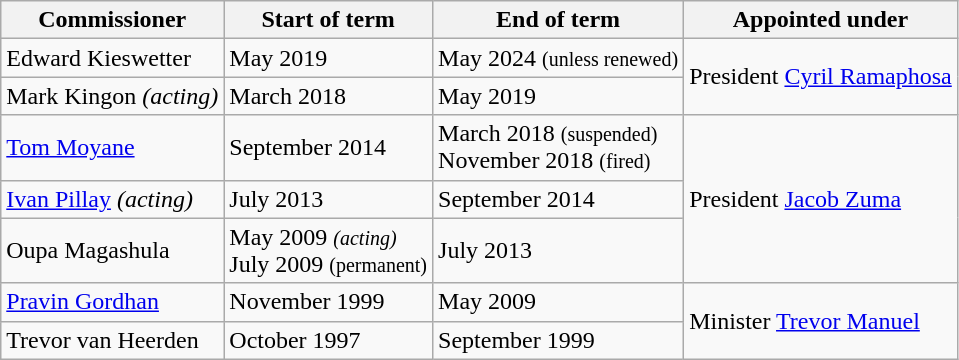<table class="wikitable">
<tr>
<th>Commissioner</th>
<th>Start of term</th>
<th>End of term</th>
<th>Appointed under</th>
</tr>
<tr>
<td>Edward Kieswetter</td>
<td>May 2019</td>
<td>May 2024 <small>(unless renewed)</small></td>
<td rowspan="2">President <a href='#'>Cyril Ramaphosa</a></td>
</tr>
<tr>
<td>Mark Kingon <em>(acting)</em></td>
<td>March 2018</td>
<td>May 2019</td>
</tr>
<tr>
<td><a href='#'>Tom Moyane</a></td>
<td>September 2014</td>
<td>March 2018 <small>(suspended)</small><br>November 2018 <small>(fired)</small></td>
<td rowspan="3">President <a href='#'>Jacob Zuma</a></td>
</tr>
<tr>
<td><a href='#'>Ivan Pillay</a> <em>(acting)</em></td>
<td>July 2013</td>
<td>September 2014</td>
</tr>
<tr>
<td>Oupa Magashula</td>
<td>May 2009 <small><em>(acting)</em></small><br>July 2009 <small>(permanent)</small></td>
<td>July 2013</td>
</tr>
<tr>
<td><a href='#'>Pravin Gordhan</a></td>
<td>November 1999</td>
<td>May 2009</td>
<td rowspan="2">Minister <a href='#'>Trevor Manuel</a></td>
</tr>
<tr>
<td>Trevor van Heerden</td>
<td>October 1997</td>
<td>September 1999</td>
</tr>
</table>
